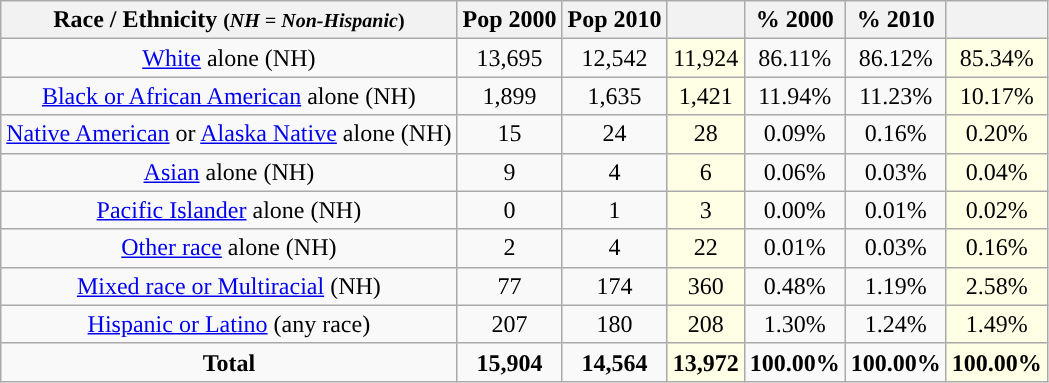<table class="wikitable" style="text-align:center;">
<tr>
<th>Race / Ethnicity <small>(<em>NH = Non-Hispanic</em>)</small></th>
<th>Pop 2000</th>
<th>Pop 2010</th>
<th></th>
<th>% 2000</th>
<th>% 2010</th>
<th></th>
</tr>
<tr>
<td><a href='#'>White</a> alone (NH)</td>
<td>13,695</td>
<td>12,542</td>
<td style='background: #ffffe6;'>11,924</td>
<td>86.11%</td>
<td>86.12%</td>
<td style='background: #ffffe6;'>85.34%</td>
</tr>
<tr>
<td><a href='#'>Black or African American</a> alone (NH)</td>
<td>1,899</td>
<td>1,635</td>
<td style='background: #ffffe6;'>1,421</td>
<td>11.94%</td>
<td>11.23%</td>
<td style='background: #ffffe6;'>10.17%</td>
</tr>
<tr>
<td><a href='#'>Native American</a> or <a href='#'>Alaska Native</a> alone (NH)</td>
<td>15</td>
<td>24</td>
<td style='background: #ffffe6;'>28</td>
<td>0.09%</td>
<td>0.16%</td>
<td style='background: #ffffe6;'>0.20%</td>
</tr>
<tr>
<td><a href='#'>Asian</a> alone (NH)</td>
<td>9</td>
<td>4</td>
<td style='background: #ffffe6;'>6</td>
<td>0.06%</td>
<td>0.03%</td>
<td style='background: #ffffe6;'>0.04%</td>
</tr>
<tr>
<td><a href='#'>Pacific Islander</a> alone (NH)</td>
<td>0</td>
<td>1</td>
<td style='background: #ffffe6;'>3</td>
<td>0.00%</td>
<td>0.01%</td>
<td style='background: #ffffe6;'>0.02%</td>
</tr>
<tr>
<td><a href='#'>Other race</a> alone (NH)</td>
<td>2</td>
<td>4</td>
<td style='background: #ffffe6;'>22</td>
<td>0.01%</td>
<td>0.03%</td>
<td style='background: #ffffe6;'>0.16%</td>
</tr>
<tr>
<td><a href='#'>Mixed race or Multiracial</a> (NH)</td>
<td>77</td>
<td>174</td>
<td style='background: #ffffe6;'>360</td>
<td>0.48%</td>
<td>1.19%</td>
<td style='background: #ffffe6;'>2.58%</td>
</tr>
<tr>
<td><a href='#'>Hispanic or Latino</a> (any race)</td>
<td>207</td>
<td>180</td>
<td style='background: #ffffe6;'>208</td>
<td>1.30%</td>
<td>1.24%</td>
<td style='background: #ffffe6;'>1.49%</td>
</tr>
<tr>
<td><strong>Total</strong></td>
<td><strong>15,904</strong></td>
<td><strong>14,564</strong></td>
<td style='background: #ffffe6;'><strong>13,972</strong></td>
<td><strong>100.00%</strong></td>
<td><strong>100.00%</strong></td>
<td style='background: #ffffe6;'><strong>100.00%</strong></td>
</tr>
</table>
